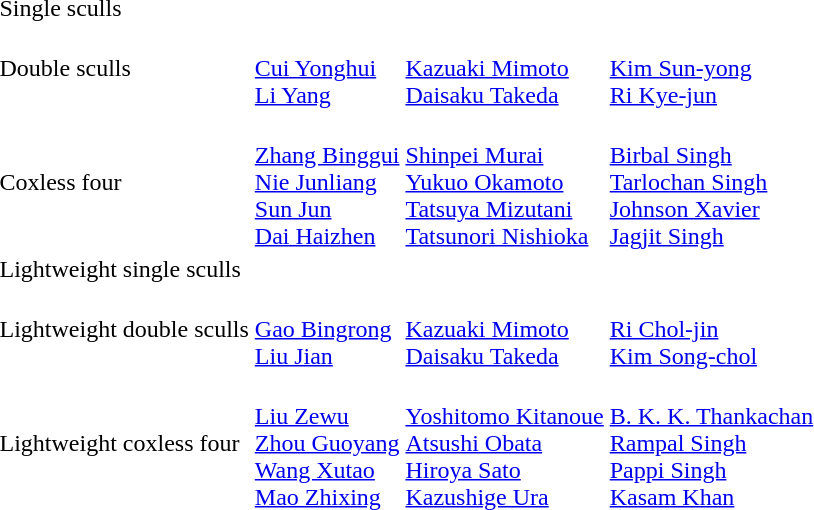<table>
<tr>
<td>Single sculls<br></td>
<td></td>
<td></td>
<td></td>
</tr>
<tr>
<td>Double sculls<br></td>
<td><br><a href='#'>Cui Yonghui</a><br><a href='#'>Li Yang</a></td>
<td><br><a href='#'>Kazuaki Mimoto</a><br><a href='#'>Daisaku Takeda</a></td>
<td><br><a href='#'>Kim Sun-yong</a><br><a href='#'>Ri Kye-jun</a></td>
</tr>
<tr>
<td>Coxless four<br></td>
<td><br><a href='#'>Zhang Binggui</a><br><a href='#'>Nie Junliang</a><br><a href='#'>Sun Jun</a><br><a href='#'>Dai Haizhen</a></td>
<td><br><a href='#'>Shinpei Murai</a><br><a href='#'>Yukuo Okamoto</a><br><a href='#'>Tatsuya Mizutani</a><br><a href='#'>Tatsunori Nishioka</a></td>
<td><br><a href='#'>Birbal Singh</a><br><a href='#'>Tarlochan Singh</a><br><a href='#'>Johnson Xavier</a><br><a href='#'>Jagjit Singh</a></td>
</tr>
<tr>
<td>Lightweight single sculls<br></td>
<td></td>
<td></td>
<td></td>
</tr>
<tr>
<td>Lightweight double sculls<br></td>
<td><br><a href='#'>Gao Bingrong</a><br><a href='#'>Liu Jian</a></td>
<td><br><a href='#'>Kazuaki Mimoto</a><br><a href='#'>Daisaku Takeda</a></td>
<td><br><a href='#'>Ri Chol-jin</a><br><a href='#'>Kim Song-chol</a></td>
</tr>
<tr>
<td>Lightweight coxless four<br></td>
<td><br><a href='#'>Liu Zewu</a><br><a href='#'>Zhou Guoyang</a><br><a href='#'>Wang Xutao</a><br><a href='#'>Mao Zhixing</a></td>
<td><br><a href='#'>Yoshitomo Kitanoue</a><br><a href='#'>Atsushi Obata</a><br><a href='#'>Hiroya Sato</a><br><a href='#'>Kazushige Ura</a></td>
<td><br><a href='#'>B. K. K. Thankachan</a><br><a href='#'>Rampal Singh</a><br><a href='#'>Pappi Singh</a><br><a href='#'>Kasam Khan</a></td>
</tr>
</table>
